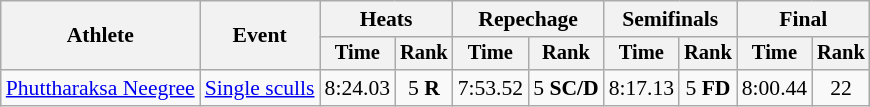<table class="wikitable" style="font-size:90%;">
<tr>
<th rowspan="2">Athlete</th>
<th rowspan="2">Event</th>
<th colspan="2">Heats</th>
<th colspan="2">Repechage</th>
<th colspan="2">Semifinals</th>
<th colspan="2">Final</th>
</tr>
<tr style="font-size:95%">
<th>Time</th>
<th>Rank</th>
<th>Time</th>
<th>Rank</th>
<th>Time</th>
<th>Rank</th>
<th>Time</th>
<th>Rank</th>
</tr>
<tr align=center>
<td align=left><a href='#'>Phuttharaksa Neegree</a></td>
<td align=left><a href='#'>Single sculls</a></td>
<td>8:24.03</td>
<td>5 <strong>R</strong></td>
<td>7:53.52</td>
<td>5 <strong>SC/D</strong></td>
<td>8:17.13</td>
<td>5 <strong>FD</strong></td>
<td>8:00.44</td>
<td>22</td>
</tr>
</table>
